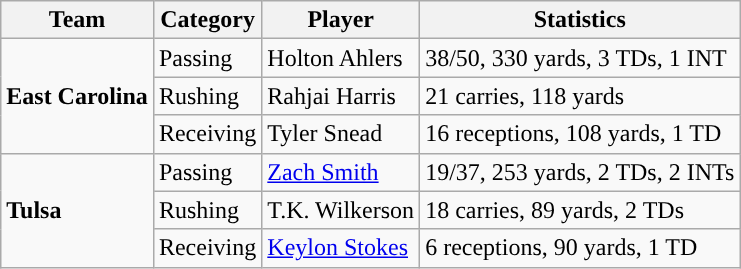<table class="wikitable" style="float: left;">
<tr>
<th>Team</th>
<th>Category</th>
<th>Player</th>
<th>Statistics</th>
</tr>
<tr>
<td rowspan=3><strong>East Carolina</strong></td>
<td>Passing</td>
<td>Holton Ahlers</td>
<td>38/50, 330 yards, 3 TDs, 1 INT</td>
</tr>
<tr>
<td>Rushing</td>
<td>Rahjai Harris</td>
<td>21 carries, 118 yards</td>
</tr>
<tr>
<td>Receiving</td>
<td>Tyler Snead</td>
<td>16 receptions, 108 yards, 1 TD</td>
</tr>
<tr>
<td rowspan=3><strong>Tulsa</strong></td>
<td>Passing</td>
<td><a href='#'>Zach Smith</a></td>
<td>19/37, 253 yards, 2 TDs, 2 INTs</td>
</tr>
<tr>
<td>Rushing</td>
<td>T.K. Wilkerson</td>
<td>18 carries, 89 yards, 2 TDs</td>
</tr>
<tr>
<td>Receiving</td>
<td><a href='#'>Keylon Stokes</a></td>
<td>6 receptions, 90 yards, 1 TD</td>
</tr>
</table>
